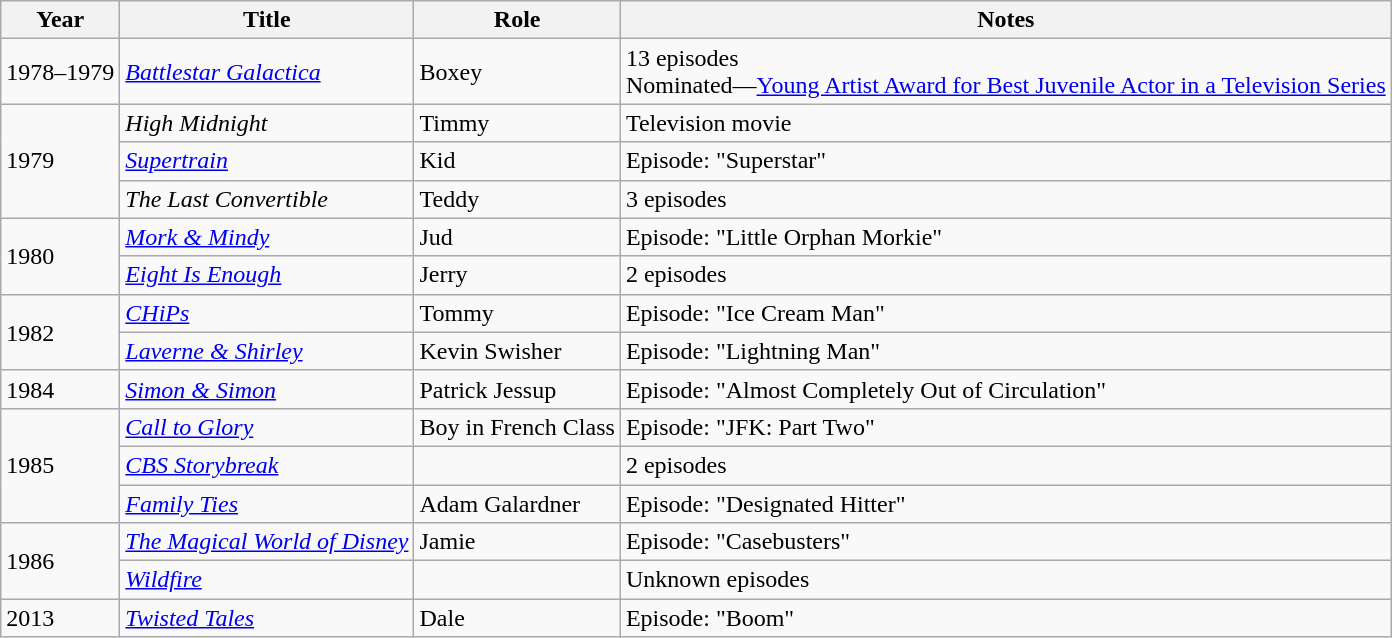<table class="wikitable sortable">
<tr>
<th>Year</th>
<th>Title</th>
<th>Role</th>
<th>Notes</th>
</tr>
<tr>
<td>1978–1979</td>
<td><em><a href='#'>Battlestar Galactica</a></em></td>
<td>Boxey</td>
<td>13 episodes<br>Nominated—<a href='#'>Young Artist Award for Best Juvenile Actor in a Television Series</a></td>
</tr>
<tr>
<td rowspan=3>1979</td>
<td><em>High Midnight</em></td>
<td>Timmy</td>
<td>Television movie</td>
</tr>
<tr>
<td><em><a href='#'>Supertrain</a></em></td>
<td>Kid</td>
<td>Episode: "Superstar"</td>
</tr>
<tr>
<td><em>The Last Convertible</em></td>
<td>Teddy</td>
<td>3 episodes</td>
</tr>
<tr>
<td rowspan=2>1980</td>
<td><em><a href='#'>Mork & Mindy</a></em></td>
<td>Jud</td>
<td>Episode: "Little Orphan Morkie"</td>
</tr>
<tr>
<td><em><a href='#'>Eight Is Enough</a></em></td>
<td>Jerry</td>
<td>2 episodes</td>
</tr>
<tr>
<td rowspan=2>1982</td>
<td><em><a href='#'>CHiPs</a></em></td>
<td>Tommy</td>
<td>Episode: "Ice Cream Man"</td>
</tr>
<tr>
<td><em><a href='#'>Laverne & Shirley</a></em></td>
<td>Kevin Swisher</td>
<td>Episode: "Lightning Man"</td>
</tr>
<tr>
<td>1984</td>
<td><em><a href='#'>Simon & Simon</a></em></td>
<td>Patrick Jessup</td>
<td>Episode: "Almost Completely Out of Circulation"</td>
</tr>
<tr>
<td rowspan=3>1985</td>
<td><em><a href='#'>Call to Glory</a></em></td>
<td>Boy in French Class</td>
<td>Episode: "JFK: Part Two"</td>
</tr>
<tr>
<td><em><a href='#'>CBS Storybreak</a></em></td>
<td></td>
<td>2 episodes</td>
</tr>
<tr>
<td><em><a href='#'>Family Ties</a></em></td>
<td>Adam Galardner</td>
<td>Episode: "Designated Hitter"</td>
</tr>
<tr>
<td rowspan=2>1986</td>
<td><em><a href='#'>The Magical World of Disney</a></em></td>
<td>Jamie</td>
<td>Episode: "Casebusters"</td>
</tr>
<tr>
<td><em><a href='#'>Wildfire</a></em></td>
<td></td>
<td>Unknown episodes</td>
</tr>
<tr>
<td>2013</td>
<td><em><a href='#'>Twisted Tales</a></em></td>
<td>Dale</td>
<td>Episode: "Boom"</td>
</tr>
</table>
